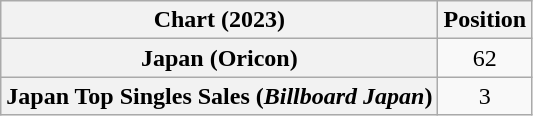<table class="wikitable sortable plainrowheaders" style="text-align:center">
<tr>
<th scope="col">Chart (2023)</th>
<th scope="col">Position</th>
</tr>
<tr>
<th scope="row">Japan (Oricon)</th>
<td>62</td>
</tr>
<tr>
<th scope="row">Japan Top Singles Sales (<em>Billboard Japan</em>)</th>
<td>3</td>
</tr>
</table>
